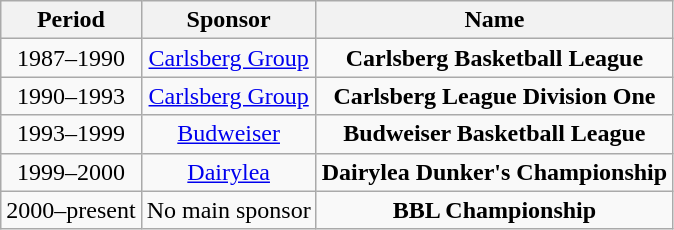<table class="wikitable" style="text-align:center">
<tr>
<th>Period</th>
<th>Sponsor</th>
<th>Name</th>
</tr>
<tr>
<td>1987–1990</td>
<td rowspan=1><a href='#'>Carlsberg Group</a></td>
<td><strong>Carlsberg Basketball League</strong></td>
</tr>
<tr>
<td>1990–1993</td>
<td rowspan=1><a href='#'>Carlsberg Group</a></td>
<td><strong>Carlsberg League Division One</strong></td>
</tr>
<tr>
<td>1993–1999</td>
<td rowspan=1><a href='#'>Budweiser</a></td>
<td><strong>Budweiser Basketball League</strong></td>
</tr>
<tr>
<td>1999–2000</td>
<td rowspan=1><a href='#'>Dairylea</a></td>
<td><strong>Dairylea Dunker's Championship</strong></td>
</tr>
<tr>
<td>2000–present</td>
<td rowspan=1>No main sponsor</td>
<td><strong>BBL Championship</strong></td>
</tr>
</table>
